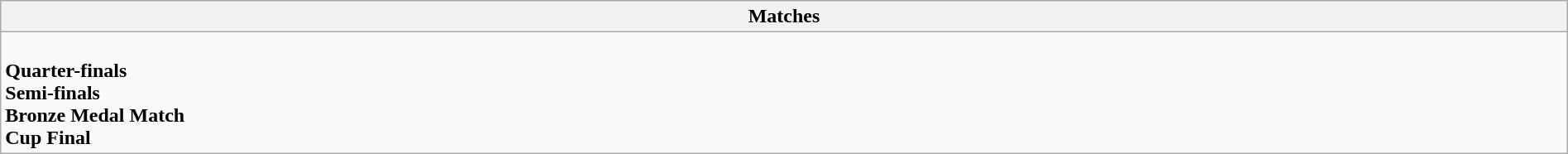<table class="wikitable collapsible collapsed" style="width:100%;">
<tr>
<th>Matches</th>
</tr>
<tr>
<td><br><strong>Quarter-finals</strong>



<br><strong>Semi-finals</strong>

<br><strong>Bronze Medal Match</strong>
<br><strong>Cup Final</strong>
</td>
</tr>
</table>
